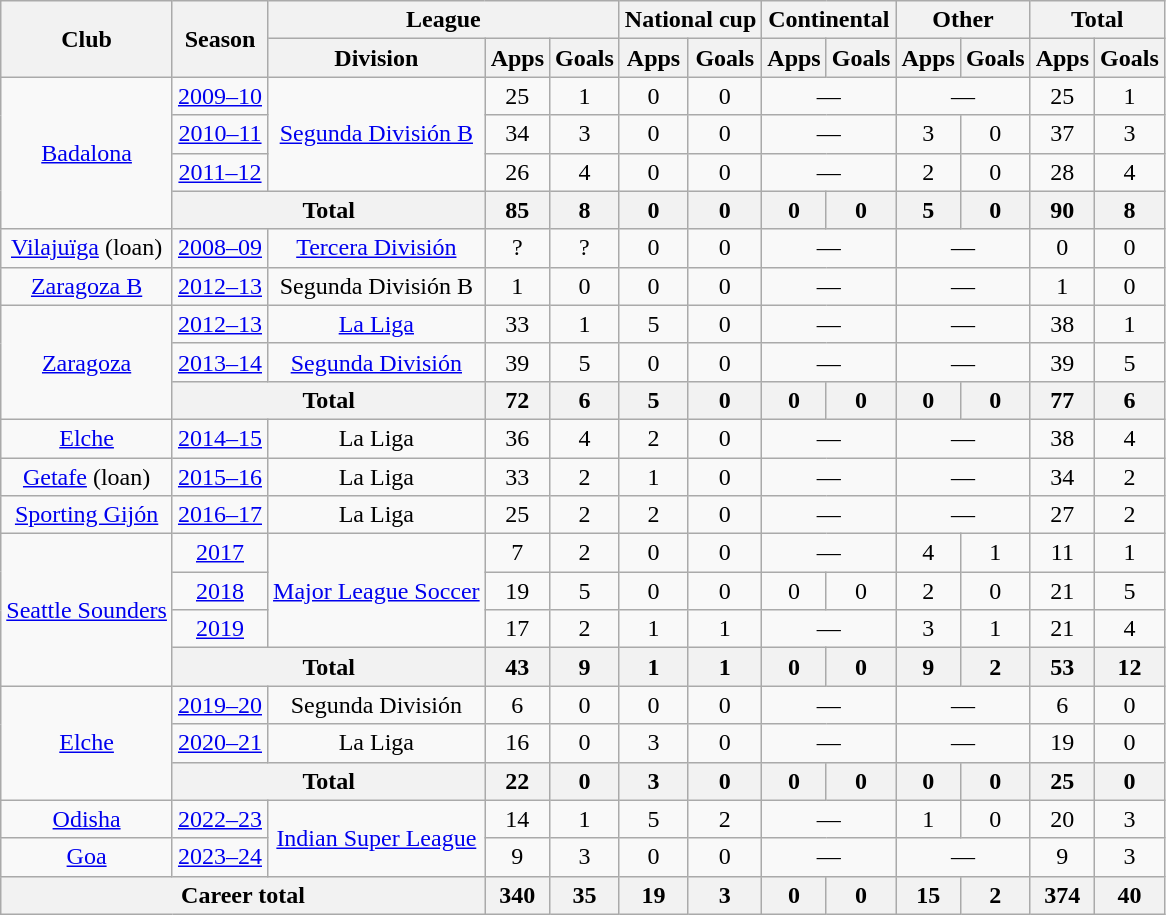<table class="wikitable" style="text-align:center">
<tr>
<th rowspan="2">Club</th>
<th rowspan="2">Season</th>
<th colspan="3">League</th>
<th colspan="2">National cup</th>
<th colspan="2">Continental</th>
<th colspan="2">Other</th>
<th colspan="2">Total</th>
</tr>
<tr>
<th>Division</th>
<th>Apps</th>
<th>Goals</th>
<th>Apps</th>
<th>Goals</th>
<th>Apps</th>
<th>Goals</th>
<th>Apps</th>
<th>Goals</th>
<th>Apps</th>
<th>Goals</th>
</tr>
<tr>
<td rowspan="4"><a href='#'>Badalona</a></td>
<td><a href='#'>2009–10</a></td>
<td rowspan="3"><a href='#'>Segunda División B</a></td>
<td>25</td>
<td>1</td>
<td>0</td>
<td>0</td>
<td colspan="2">—</td>
<td colspan="2">—</td>
<td>25</td>
<td>1</td>
</tr>
<tr>
<td><a href='#'>2010–11</a></td>
<td>34</td>
<td>3</td>
<td>0</td>
<td>0</td>
<td colspan="2">—</td>
<td>3</td>
<td>0</td>
<td>37</td>
<td>3</td>
</tr>
<tr>
<td><a href='#'>2011–12</a></td>
<td>26</td>
<td>4</td>
<td>0</td>
<td>0</td>
<td colspan="2">—</td>
<td>2</td>
<td>0</td>
<td>28</td>
<td>4</td>
</tr>
<tr>
<th colspan="2">Total</th>
<th>85</th>
<th>8</th>
<th>0</th>
<th>0</th>
<th>0</th>
<th>0</th>
<th>5</th>
<th>0</th>
<th>90</th>
<th>8</th>
</tr>
<tr>
<td><a href='#'>Vilajuïga</a> (loan)</td>
<td><a href='#'>2008–09</a></td>
<td><a href='#'>Tercera División</a></td>
<td>?</td>
<td>?</td>
<td>0</td>
<td>0</td>
<td colspan="2">—</td>
<td colspan="2">—</td>
<td>0</td>
<td>0</td>
</tr>
<tr>
<td><a href='#'>Zaragoza B</a></td>
<td><a href='#'>2012–13</a></td>
<td>Segunda División B</td>
<td>1</td>
<td>0</td>
<td>0</td>
<td>0</td>
<td colspan="2">—</td>
<td colspan="2">—</td>
<td>1</td>
<td>0</td>
</tr>
<tr>
<td rowspan="3"><a href='#'>Zaragoza</a></td>
<td><a href='#'>2012–13</a></td>
<td><a href='#'>La Liga</a></td>
<td>33</td>
<td>1</td>
<td>5</td>
<td>0</td>
<td colspan="2">—</td>
<td colspan="2">—</td>
<td>38</td>
<td>1</td>
</tr>
<tr>
<td><a href='#'>2013–14</a></td>
<td><a href='#'>Segunda División</a></td>
<td>39</td>
<td>5</td>
<td>0</td>
<td>0</td>
<td colspan="2">—</td>
<td colspan="2">—</td>
<td>39</td>
<td>5</td>
</tr>
<tr>
<th colspan="2">Total</th>
<th>72</th>
<th>6</th>
<th>5</th>
<th>0</th>
<th>0</th>
<th>0</th>
<th>0</th>
<th>0</th>
<th>77</th>
<th>6</th>
</tr>
<tr>
<td><a href='#'>Elche</a></td>
<td><a href='#'>2014–15</a></td>
<td>La Liga</td>
<td>36</td>
<td>4</td>
<td>2</td>
<td>0</td>
<td colspan="2">—</td>
<td colspan="2">—</td>
<td>38</td>
<td>4</td>
</tr>
<tr>
<td><a href='#'>Getafe</a> (loan)</td>
<td><a href='#'>2015–16</a></td>
<td>La Liga</td>
<td>33</td>
<td>2</td>
<td>1</td>
<td>0</td>
<td colspan="2">—</td>
<td colspan="2">—</td>
<td>34</td>
<td>2</td>
</tr>
<tr>
<td><a href='#'>Sporting Gijón</a></td>
<td><a href='#'>2016–17</a></td>
<td>La Liga</td>
<td>25</td>
<td>2</td>
<td>2</td>
<td>0</td>
<td colspan="2">—</td>
<td colspan="2">—</td>
<td>27</td>
<td>2</td>
</tr>
<tr>
<td rowspan="4"><a href='#'>Seattle Sounders</a></td>
<td><a href='#'>2017</a></td>
<td rowspan="3"><a href='#'>Major League Soccer</a></td>
<td>7</td>
<td>2</td>
<td>0</td>
<td>0</td>
<td colspan="2">—</td>
<td>4</td>
<td>1</td>
<td>11</td>
<td>1</td>
</tr>
<tr>
<td><a href='#'>2018</a></td>
<td>19</td>
<td>5</td>
<td>0</td>
<td>0</td>
<td>0</td>
<td>0</td>
<td>2</td>
<td>0</td>
<td>21</td>
<td>5</td>
</tr>
<tr>
<td><a href='#'>2019</a></td>
<td>17</td>
<td>2</td>
<td>1</td>
<td>1</td>
<td colspan="2">—</td>
<td>3</td>
<td>1</td>
<td>21</td>
<td>4</td>
</tr>
<tr>
<th colspan="2">Total</th>
<th>43</th>
<th>9</th>
<th>1</th>
<th>1</th>
<th>0</th>
<th>0</th>
<th>9</th>
<th>2</th>
<th>53</th>
<th>12</th>
</tr>
<tr>
<td rowspan="3"><a href='#'>Elche</a></td>
<td><a href='#'>2019–20</a></td>
<td>Segunda División</td>
<td>6</td>
<td>0</td>
<td>0</td>
<td>0</td>
<td colspan="2">—</td>
<td colspan="2">—</td>
<td>6</td>
<td>0</td>
</tr>
<tr>
<td><a href='#'>2020–21</a></td>
<td>La Liga</td>
<td>16</td>
<td>0</td>
<td>3</td>
<td>0</td>
<td colspan="2">—</td>
<td colspan="2">—</td>
<td>19</td>
<td>0</td>
</tr>
<tr>
<th colspan="2">Total</th>
<th>22</th>
<th>0</th>
<th>3</th>
<th>0</th>
<th>0</th>
<th>0</th>
<th>0</th>
<th>0</th>
<th>25</th>
<th>0</th>
</tr>
<tr>
<td><a href='#'>Odisha</a></td>
<td><a href='#'>2022–23</a></td>
<td rowspan="2"><a href='#'>Indian Super League</a></td>
<td>14</td>
<td>1</td>
<td>5</td>
<td>2</td>
<td colspan="2">—</td>
<td>1</td>
<td>0</td>
<td>20</td>
<td>3</td>
</tr>
<tr>
<td><a href='#'>Goa</a></td>
<td><a href='#'>2023–24</a></td>
<td>9</td>
<td>3</td>
<td>0</td>
<td>0</td>
<td colspan="2">—</td>
<td colspan="2">—</td>
<td>9</td>
<td>3</td>
</tr>
<tr>
<th colspan="3">Career total</th>
<th>340</th>
<th>35</th>
<th>19</th>
<th>3</th>
<th>0</th>
<th>0</th>
<th>15</th>
<th>2</th>
<th>374</th>
<th>40</th>
</tr>
</table>
